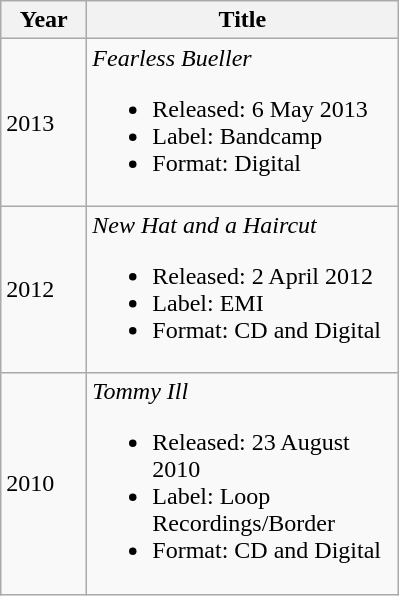<table class="wikitable" border="1">
<tr>
<th width="50">Year</th>
<th width="200">Title</th>
</tr>
<tr>
<td>2013</td>
<td><em>Fearless Bueller</em><br><ul><li>Released: 6 May 2013</li><li>Label: Bandcamp</li><li>Format: Digital</li></ul></td>
</tr>
<tr>
<td>2012</td>
<td><em>New Hat and a Haircut</em><br><ul><li>Released: 2 April 2012</li><li>Label: EMI</li><li>Format: CD and Digital</li></ul></td>
</tr>
<tr>
<td>2010</td>
<td><em>Tommy Ill</em><br><ul><li>Released: 23 August 2010</li><li>Label: Loop Recordings/Border</li><li>Format: CD and Digital</li></ul></td>
</tr>
</table>
